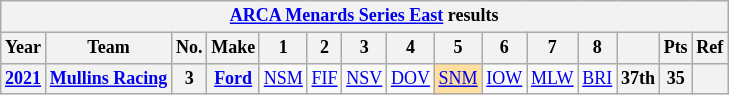<table class="wikitable" style="text-align:center; font-size:75%">
<tr>
<th colspan="15"><a href='#'>ARCA Menards Series East</a> results</th>
</tr>
<tr>
<th>Year</th>
<th>Team</th>
<th>No.</th>
<th>Make</th>
<th>1</th>
<th>2</th>
<th>3</th>
<th>4</th>
<th>5</th>
<th>6</th>
<th>7</th>
<th>8</th>
<th></th>
<th>Pts</th>
<th>Ref</th>
</tr>
<tr>
<th><a href='#'>2021</a></th>
<th><a href='#'>Mullins Racing</a></th>
<th>3</th>
<th><a href='#'>Ford</a></th>
<td><a href='#'>NSM</a></td>
<td><a href='#'>FIF</a></td>
<td><a href='#'>NSV</a></td>
<td><a href='#'>DOV</a></td>
<td style="background:#FFDF9F;"><a href='#'>SNM</a><br></td>
<td><a href='#'>IOW</a></td>
<td><a href='#'>MLW</a></td>
<td><a href='#'>BRI</a></td>
<th>37th</th>
<th>35</th>
<th></th>
</tr>
</table>
